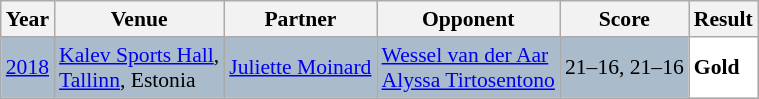<table class="sortable wikitable" style="font-size: 90%;">
<tr>
<th>Year</th>
<th>Venue</th>
<th>Partner</th>
<th>Opponent</th>
<th>Score</th>
<th>Result</th>
</tr>
<tr style="background:#AABBCC">
<td align="center"><a href='#'>2018</a></td>
<td align="left"><a href='#'>Kalev Sports Hall</a>,<br><a href='#'>Tallinn</a>, Estonia</td>
<td align="left"> <a href='#'>Juliette Moinard</a></td>
<td align="left"> <a href='#'>Wessel van der Aar</a><br> <a href='#'>Alyssa Tirtosentono</a></td>
<td align="left">21–16, 21–16</td>
<td style="text-align:left; background:white"> <strong>Gold</strong></td>
</tr>
</table>
